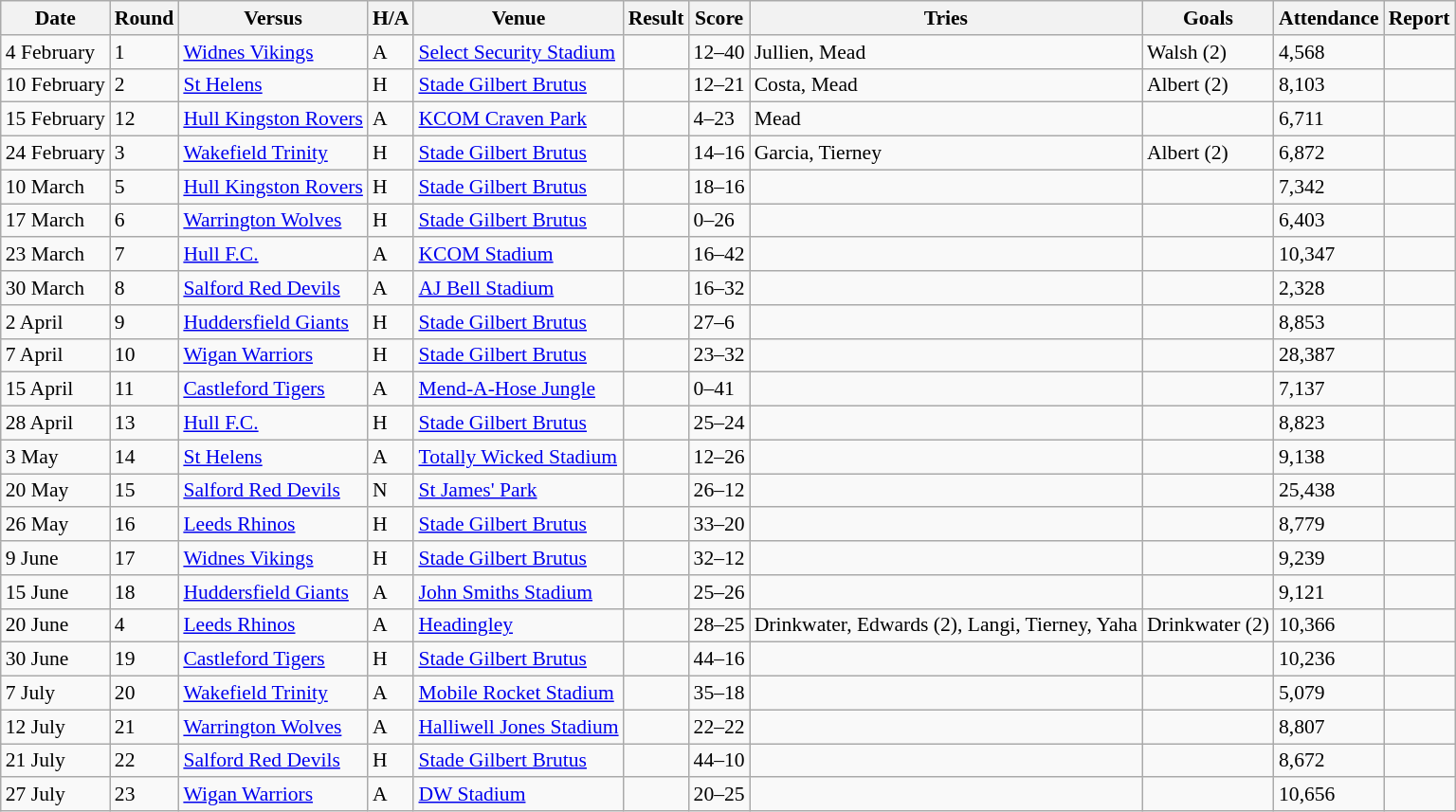<table class="wikitable defaultleft col2center col4center col7center col10right" style="font-size:90%;">
<tr>
<th>Date</th>
<th>Round</th>
<th>Versus</th>
<th>H/A</th>
<th>Venue</th>
<th>Result</th>
<th>Score</th>
<th>Tries</th>
<th>Goals</th>
<th>Attendance</th>
<th>Report</th>
</tr>
<tr>
<td>4 February</td>
<td>1</td>
<td> <a href='#'>Widnes Vikings</a></td>
<td>A</td>
<td><a href='#'>Select Security Stadium</a></td>
<td></td>
<td>12–40</td>
<td>Jullien, Mead</td>
<td>Walsh (2)</td>
<td>4,568</td>
<td></td>
</tr>
<tr>
<td>10 February</td>
<td>2</td>
<td> <a href='#'>St Helens</a></td>
<td>H</td>
<td><a href='#'>Stade Gilbert Brutus</a></td>
<td></td>
<td>12–21</td>
<td>Costa, Mead</td>
<td>Albert (2)</td>
<td>8,103</td>
<td></td>
</tr>
<tr>
<td>15 February</td>
<td>12</td>
<td> <a href='#'>Hull Kingston Rovers</a></td>
<td>A</td>
<td><a href='#'>KCOM Craven Park</a></td>
<td></td>
<td>4–23</td>
<td>Mead</td>
<td></td>
<td>6,711</td>
<td></td>
</tr>
<tr>
<td>24 February</td>
<td>3</td>
<td> <a href='#'>Wakefield Trinity</a></td>
<td>H</td>
<td><a href='#'>Stade Gilbert Brutus</a></td>
<td></td>
<td>14–16</td>
<td>Garcia, Tierney</td>
<td>Albert (2)</td>
<td>6,872</td>
<td></td>
</tr>
<tr>
<td>10 March</td>
<td>5</td>
<td> <a href='#'>Hull Kingston Rovers</a></td>
<td>H</td>
<td><a href='#'>Stade Gilbert Brutus</a></td>
<td></td>
<td>18–16</td>
<td></td>
<td></td>
<td>7,342</td>
<td></td>
</tr>
<tr>
<td>17 March</td>
<td>6</td>
<td> <a href='#'>Warrington Wolves</a></td>
<td>H</td>
<td><a href='#'>Stade Gilbert Brutus</a></td>
<td></td>
<td>0–26</td>
<td></td>
<td></td>
<td>6,403</td>
<td></td>
</tr>
<tr>
<td>23 March</td>
<td>7</td>
<td> <a href='#'>Hull F.C.</a></td>
<td>A</td>
<td><a href='#'>KCOM Stadium</a></td>
<td></td>
<td>16–42</td>
<td></td>
<td></td>
<td>10,347</td>
<td></td>
</tr>
<tr>
<td>30 March</td>
<td>8</td>
<td> <a href='#'>Salford Red Devils</a></td>
<td>A</td>
<td><a href='#'>AJ Bell Stadium</a></td>
<td></td>
<td>16–32</td>
<td></td>
<td></td>
<td>2,328</td>
<td></td>
</tr>
<tr>
<td>2 April</td>
<td>9</td>
<td> <a href='#'>Huddersfield Giants</a></td>
<td>H</td>
<td><a href='#'>Stade Gilbert Brutus</a></td>
<td></td>
<td>27–6</td>
<td></td>
<td></td>
<td>8,853</td>
<td></td>
</tr>
<tr>
<td>7 April</td>
<td>10</td>
<td> <a href='#'>Wigan Warriors</a></td>
<td>H</td>
<td><a href='#'>Stade Gilbert Brutus</a></td>
<td></td>
<td>23–32</td>
<td></td>
<td></td>
<td>28,387</td>
<td></td>
</tr>
<tr>
<td>15 April</td>
<td>11</td>
<td> <a href='#'>Castleford Tigers</a></td>
<td>A</td>
<td><a href='#'>Mend-A-Hose Jungle</a></td>
<td></td>
<td>0–41</td>
<td></td>
<td></td>
<td>7,137</td>
<td></td>
</tr>
<tr>
<td>28 April</td>
<td>13</td>
<td> <a href='#'>Hull F.C.</a></td>
<td>H</td>
<td><a href='#'>Stade Gilbert Brutus</a></td>
<td></td>
<td>25–24</td>
<td></td>
<td></td>
<td>8,823</td>
<td></td>
</tr>
<tr>
<td>3 May</td>
<td>14</td>
<td> <a href='#'>St Helens</a></td>
<td>A</td>
<td><a href='#'>Totally Wicked Stadium</a></td>
<td></td>
<td>12–26</td>
<td></td>
<td></td>
<td>9,138</td>
<td></td>
</tr>
<tr>
<td>20 May</td>
<td>15</td>
<td> <a href='#'>Salford Red Devils</a></td>
<td>N</td>
<td><a href='#'>St James' Park</a></td>
<td></td>
<td>26–12</td>
<td></td>
<td></td>
<td>25,438</td>
<td></td>
</tr>
<tr>
<td>26 May</td>
<td>16</td>
<td> <a href='#'>Leeds Rhinos</a></td>
<td>H</td>
<td><a href='#'>Stade Gilbert Brutus</a></td>
<td></td>
<td>33–20</td>
<td></td>
<td></td>
<td>8,779</td>
<td></td>
</tr>
<tr>
<td>9 June</td>
<td>17</td>
<td> <a href='#'>Widnes Vikings</a></td>
<td>H</td>
<td><a href='#'>Stade Gilbert Brutus</a></td>
<td></td>
<td>32–12</td>
<td></td>
<td></td>
<td>9,239</td>
<td></td>
</tr>
<tr>
<td>15 June</td>
<td>18</td>
<td> <a href='#'>Huddersfield Giants</a></td>
<td>A</td>
<td><a href='#'>John Smiths Stadium</a></td>
<td></td>
<td>25–26</td>
<td></td>
<td></td>
<td>9,121</td>
<td></td>
</tr>
<tr>
<td>20 June</td>
<td>4</td>
<td> <a href='#'>Leeds Rhinos</a></td>
<td>A</td>
<td><a href='#'>Headingley</a></td>
<td></td>
<td>28–25</td>
<td>Drinkwater, Edwards (2), Langi, Tierney, Yaha</td>
<td>Drinkwater (2)</td>
<td>10,366</td>
<td></td>
</tr>
<tr>
<td>30 June</td>
<td>19</td>
<td> <a href='#'>Castleford Tigers</a></td>
<td>H</td>
<td><a href='#'>Stade Gilbert Brutus</a></td>
<td></td>
<td>44–16</td>
<td></td>
<td></td>
<td>10,236</td>
<td></td>
</tr>
<tr>
<td>7 July</td>
<td>20</td>
<td> <a href='#'>Wakefield Trinity</a></td>
<td>A</td>
<td><a href='#'>Mobile Rocket Stadium</a></td>
<td></td>
<td>35–18</td>
<td></td>
<td></td>
<td>5,079</td>
<td></td>
</tr>
<tr>
<td>12 July</td>
<td>21</td>
<td> <a href='#'>Warrington Wolves</a></td>
<td>A</td>
<td><a href='#'>Halliwell Jones Stadium</a></td>
<td></td>
<td>22–22</td>
<td></td>
<td></td>
<td>8,807</td>
<td></td>
</tr>
<tr>
<td>21 July</td>
<td>22</td>
<td> <a href='#'>Salford Red Devils</a></td>
<td>H</td>
<td><a href='#'>Stade Gilbert Brutus</a></td>
<td></td>
<td>44–10</td>
<td></td>
<td></td>
<td>8,672</td>
<td></td>
</tr>
<tr>
<td>27 July</td>
<td>23</td>
<td> <a href='#'>Wigan Warriors</a></td>
<td>A</td>
<td><a href='#'>DW Stadium</a></td>
<td></td>
<td>20–25</td>
<td></td>
<td></td>
<td>10,656</td>
<td></td>
</tr>
</table>
